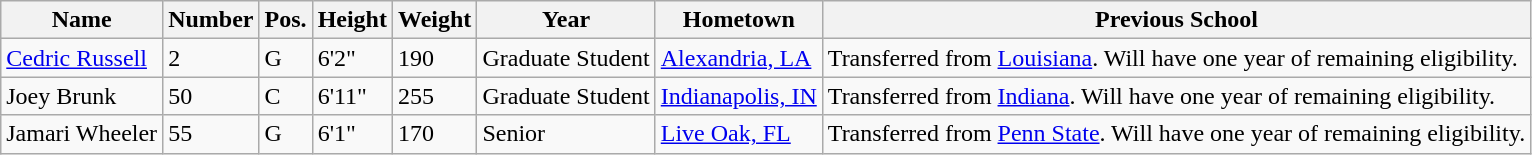<table class="wikitable sortable" border="1">
<tr>
<th>Name</th>
<th>Number</th>
<th>Pos.</th>
<th>Height</th>
<th>Weight</th>
<th>Year</th>
<th>Hometown</th>
<th class="unsortable">Previous School</th>
</tr>
<tr>
<td><a href='#'>Cedric Russell</a></td>
<td>2</td>
<td>G</td>
<td>6'2"</td>
<td>190</td>
<td>Graduate Student</td>
<td><a href='#'>Alexandria, LA</a></td>
<td>Transferred from <a href='#'>Louisiana</a>. Will have one year of remaining eligibility.</td>
</tr>
<tr>
<td>Joey Brunk</td>
<td>50</td>
<td>C</td>
<td>6'11"</td>
<td>255</td>
<td>Graduate Student</td>
<td><a href='#'>Indianapolis, IN</a></td>
<td>Transferred from <a href='#'>Indiana</a>. Will have one year of remaining eligibility.</td>
</tr>
<tr>
<td>Jamari Wheeler</td>
<td>55</td>
<td>G</td>
<td>6'1"</td>
<td>170</td>
<td>Senior</td>
<td><a href='#'>Live Oak, FL</a></td>
<td>Transferred from <a href='#'>Penn State</a>. Will have one year of remaining eligibility.</td>
</tr>
</table>
